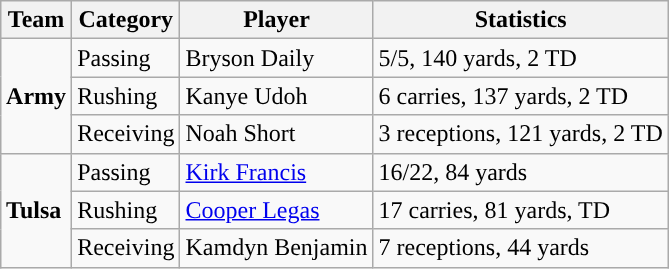<table class="wikitable" style="float: right;">
<tr>
<th>Team</th>
<th>Category</th>
<th>Player</th>
<th>Statistics</th>
</tr>
<tr>
<td rowspan=3><strong>Army</strong></td>
<td>Passing</td>
<td>Bryson Daily</td>
<td>5/5, 140 yards, 2 TD</td>
</tr>
<tr>
<td>Rushing</td>
<td>Kanye Udoh</td>
<td>6 carries, 137 yards, 2 TD</td>
</tr>
<tr>
<td>Receiving</td>
<td>Noah Short</td>
<td>3 receptions, 121 yards, 2 TD</td>
</tr>
<tr>
<td rowspan=3><strong>Tulsa</strong></td>
<td>Passing</td>
<td><a href='#'>Kirk Francis</a></td>
<td>16/22, 84 yards</td>
</tr>
<tr>
<td>Rushing</td>
<td><a href='#'>Cooper Legas</a></td>
<td>17 carries, 81 yards, TD</td>
</tr>
<tr>
<td>Receiving</td>
<td>Kamdyn Benjamin</td>
<td>7 receptions, 44 yards</td>
</tr>
</table>
